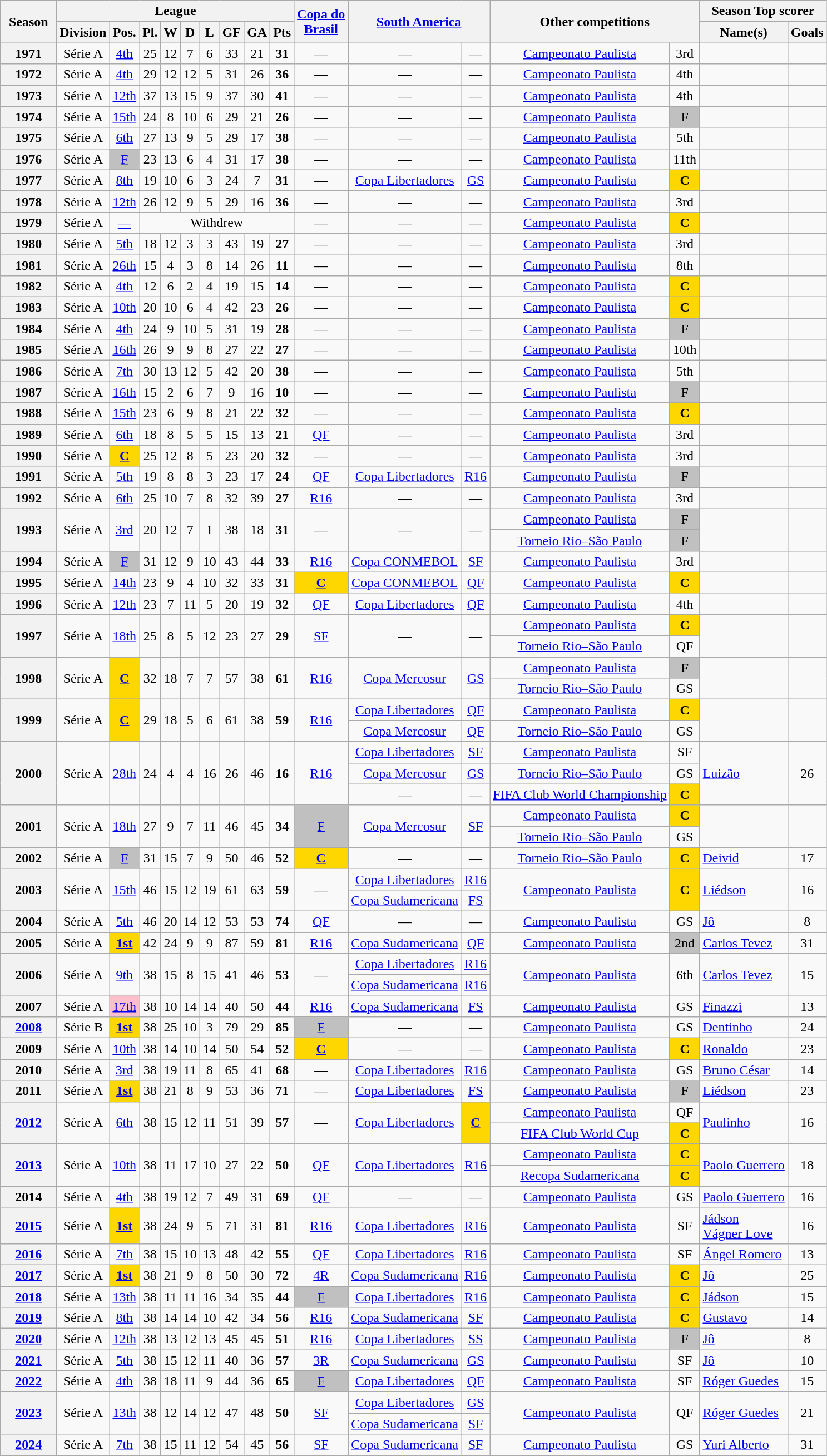<table class="wikitable" style="text-align:center">
<tr>
<th rowspan="2" width=60px>Season</th>
<th colspan="9">League</th>
<th rowspan="2"><a href='#'>Copa do<br>Brasil</a></th>
<th rowspan="2" colspan="2"><a href='#'>South America</a></th>
<th rowspan="2" colspan="2">Other competitions</th>
<th colspan="2">Season Top scorer</th>
</tr>
<tr>
<th>Division</th>
<th>Pos.</th>
<th>Pl.</th>
<th>W</th>
<th>D</th>
<th>L</th>
<th>GF</th>
<th>GA</th>
<th>Pts</th>
<th>Name(s)</th>
<th>Goals</th>
</tr>
<tr>
<th>1971</th>
<td>Série A</td>
<td><a href='#'>4th</a></td>
<td>25</td>
<td>12</td>
<td>7</td>
<td>6</td>
<td>33</td>
<td>21</td>
<td><strong>31</strong></td>
<td>—</td>
<td>—</td>
<td>—</td>
<td><a href='#'>Campeonato Paulista</a></td>
<td>3rd</td>
<td></td>
<td></td>
</tr>
<tr>
<th>1972</th>
<td>Série A</td>
<td><a href='#'>4th</a></td>
<td>29</td>
<td>12</td>
<td>12</td>
<td>5</td>
<td>31</td>
<td>26</td>
<td><strong>36</strong></td>
<td>—</td>
<td>—</td>
<td>—</td>
<td><a href='#'>Campeonato Paulista</a></td>
<td>4th</td>
<td></td>
<td></td>
</tr>
<tr>
<th>1973</th>
<td>Série A</td>
<td><a href='#'>12th</a></td>
<td>37</td>
<td>13</td>
<td>15</td>
<td>9</td>
<td>37</td>
<td>30</td>
<td><strong>41</strong></td>
<td>—</td>
<td>—</td>
<td>—</td>
<td><a href='#'>Campeonato Paulista</a></td>
<td>4th</td>
<td></td>
<td></td>
</tr>
<tr>
<th>1974</th>
<td>Série A</td>
<td><a href='#'>15th</a></td>
<td>24</td>
<td>8</td>
<td>10</td>
<td>6</td>
<td>29</td>
<td>21</td>
<td><strong>26</strong></td>
<td>—</td>
<td>—</td>
<td>—</td>
<td><a href='#'>Campeonato Paulista</a></td>
<td bgcolor="silver">F</td>
<td></td>
<td></td>
</tr>
<tr>
<th>1975</th>
<td>Série A</td>
<td><a href='#'>6th</a></td>
<td>27</td>
<td>13</td>
<td>9</td>
<td>5</td>
<td>29</td>
<td>17</td>
<td><strong>38</strong></td>
<td>—</td>
<td>—</td>
<td>—</td>
<td><a href='#'>Campeonato Paulista</a></td>
<td>5th</td>
<td></td>
<td></td>
</tr>
<tr>
<th>1976</th>
<td>Série A</td>
<td bgcolor="silver"><a href='#'>F</a></td>
<td>23</td>
<td>13</td>
<td>6</td>
<td>4</td>
<td>31</td>
<td>17</td>
<td><strong>38</strong></td>
<td>—</td>
<td>—</td>
<td>—</td>
<td><a href='#'>Campeonato Paulista</a></td>
<td>11th</td>
<td></td>
<td></td>
</tr>
<tr>
<th>1977</th>
<td>Série A</td>
<td><a href='#'>8th</a></td>
<td>19</td>
<td>10</td>
<td>6</td>
<td>3</td>
<td>24</td>
<td>7</td>
<td><strong>31</strong></td>
<td>—</td>
<td><a href='#'>Copa Libertadores</a></td>
<td><a href='#'>GS</a></td>
<td><a href='#'>Campeonato Paulista</a></td>
<td bgcolor="gold"><strong>C</strong></td>
<td></td>
<td></td>
</tr>
<tr>
<th>1978</th>
<td>Série A</td>
<td><a href='#'>12th</a></td>
<td>26</td>
<td>12</td>
<td>9</td>
<td>5</td>
<td>29</td>
<td>16</td>
<td><strong>36</strong></td>
<td>—</td>
<td>—</td>
<td>—</td>
<td><a href='#'>Campeonato Paulista</a></td>
<td>3rd</td>
<td></td>
<td></td>
</tr>
<tr>
<th>1979</th>
<td>Série A</td>
<td><a href='#'>—</a></td>
<td colspan="7">Withdrew</td>
<td>—</td>
<td>—</td>
<td>—</td>
<td><a href='#'>Campeonato Paulista</a></td>
<td bgcolor="gold"><strong>C</strong></td>
<td></td>
<td></td>
</tr>
<tr>
<th>1980</th>
<td>Série A</td>
<td><a href='#'>5th</a></td>
<td>18</td>
<td>12</td>
<td>3</td>
<td>3</td>
<td>43</td>
<td>19</td>
<td><strong>27</strong></td>
<td>—</td>
<td>—</td>
<td>—</td>
<td><a href='#'>Campeonato Paulista</a></td>
<td>3rd</td>
<td></td>
<td></td>
</tr>
<tr>
<th>1981</th>
<td>Série A</td>
<td><a href='#'>26th</a></td>
<td>15</td>
<td>4</td>
<td>3</td>
<td>8</td>
<td>14</td>
<td>26</td>
<td><strong>11</strong></td>
<td>—</td>
<td>—</td>
<td>—</td>
<td><a href='#'>Campeonato Paulista</a></td>
<td>8th</td>
<td></td>
<td></td>
</tr>
<tr>
<th>1982</th>
<td>Série A</td>
<td><a href='#'>4th</a></td>
<td>12</td>
<td>6</td>
<td>2</td>
<td>4</td>
<td>19</td>
<td>15</td>
<td><strong>14</strong></td>
<td>—</td>
<td>—</td>
<td>—</td>
<td><a href='#'>Campeonato Paulista</a></td>
<td bgcolor="gold"><strong>C</strong></td>
<td></td>
<td></td>
</tr>
<tr>
<th>1983</th>
<td>Série A</td>
<td><a href='#'>10th</a></td>
<td>20</td>
<td>10</td>
<td>6</td>
<td>4</td>
<td>42</td>
<td>23</td>
<td><strong>26</strong></td>
<td>—</td>
<td>—</td>
<td>—</td>
<td><a href='#'>Campeonato Paulista</a></td>
<td bgcolor="gold"><strong>C</strong></td>
<td></td>
<td></td>
</tr>
<tr>
<th>1984</th>
<td>Série A</td>
<td><a href='#'>4th</a></td>
<td>24</td>
<td>9</td>
<td>10</td>
<td>5</td>
<td>31</td>
<td>19</td>
<td><strong>28</strong></td>
<td>—</td>
<td>—</td>
<td>—</td>
<td><a href='#'>Campeonato Paulista</a></td>
<td bgcolor="silver">F</td>
<td></td>
<td></td>
</tr>
<tr>
<th>1985</th>
<td>Série A</td>
<td><a href='#'>16th</a></td>
<td>26</td>
<td>9</td>
<td>9</td>
<td>8</td>
<td>27</td>
<td>22</td>
<td><strong>27</strong></td>
<td>—</td>
<td>—</td>
<td>—</td>
<td><a href='#'>Campeonato Paulista</a></td>
<td>10th</td>
<td></td>
<td></td>
</tr>
<tr>
<th>1986</th>
<td>Série A</td>
<td><a href='#'>7th</a></td>
<td>30</td>
<td>13</td>
<td>12</td>
<td>5</td>
<td>42</td>
<td>20</td>
<td><strong>38</strong></td>
<td>—</td>
<td>—</td>
<td>—</td>
<td><a href='#'>Campeonato Paulista</a></td>
<td>5th</td>
<td></td>
<td></td>
</tr>
<tr>
<th>1987</th>
<td>Série A</td>
<td><a href='#'>16th</a></td>
<td>15</td>
<td>2</td>
<td>6</td>
<td>7</td>
<td>9</td>
<td>16</td>
<td><strong>10</strong></td>
<td>—</td>
<td>—</td>
<td>—</td>
<td><a href='#'>Campeonato Paulista</a></td>
<td bgcolor="silver">F</td>
<td></td>
<td></td>
</tr>
<tr>
<th>1988</th>
<td>Série A</td>
<td><a href='#'>15th</a></td>
<td>23</td>
<td>6</td>
<td>9</td>
<td>8</td>
<td>21</td>
<td>22</td>
<td><strong>32</strong></td>
<td>—</td>
<td>—</td>
<td>—</td>
<td><a href='#'>Campeonato Paulista</a></td>
<td bgcolor="gold"><strong>C</strong></td>
<td></td>
<td></td>
</tr>
<tr>
<th>1989</th>
<td>Série A</td>
<td><a href='#'>6th</a></td>
<td>18</td>
<td>8</td>
<td>5</td>
<td>5</td>
<td>15</td>
<td>13</td>
<td><strong>21</strong></td>
<td><a href='#'>QF</a></td>
<td>—</td>
<td>—</td>
<td><a href='#'>Campeonato Paulista</a></td>
<td>3rd</td>
<td></td>
<td></td>
</tr>
<tr>
<th>1990</th>
<td>Série A</td>
<td bgcolor="gold"><strong><a href='#'>C</a></strong></td>
<td>25</td>
<td>12</td>
<td>8</td>
<td>5</td>
<td>23</td>
<td>20</td>
<td><strong>32</strong></td>
<td>—</td>
<td>—</td>
<td>—</td>
<td><a href='#'>Campeonato Paulista</a></td>
<td>3rd</td>
<td></td>
<td></td>
</tr>
<tr>
<th>1991</th>
<td>Série A</td>
<td><a href='#'>5th</a></td>
<td>19</td>
<td>8</td>
<td>8</td>
<td>3</td>
<td>23</td>
<td>17</td>
<td><strong>24</strong></td>
<td><a href='#'>QF</a></td>
<td><a href='#'>Copa Libertadores</a></td>
<td><a href='#'>R16</a></td>
<td><a href='#'>Campeonato Paulista</a></td>
<td bgcolor="silver">F</td>
<td></td>
<td></td>
</tr>
<tr>
<th>1992</th>
<td>Série A</td>
<td><a href='#'>6th</a></td>
<td>25</td>
<td>10</td>
<td>7</td>
<td>8</td>
<td>32</td>
<td>39</td>
<td><strong>27</strong></td>
<td><a href='#'>R16</a></td>
<td>—</td>
<td>—</td>
<td><a href='#'>Campeonato Paulista</a></td>
<td>3rd</td>
<td></td>
<td></td>
</tr>
<tr>
<th rowspan="2">1993</th>
<td rowspan="2">Série A</td>
<td rowspan="2"><a href='#'>3rd</a></td>
<td rowspan="2">20</td>
<td rowspan="2">12</td>
<td rowspan="2">7</td>
<td rowspan="2">1</td>
<td rowspan="2">38</td>
<td rowspan="2">18</td>
<td rowspan="2"><strong>31</strong></td>
<td rowspan="2">—</td>
<td rowspan="2">—</td>
<td rowspan="2">—</td>
<td><a href='#'>Campeonato Paulista</a></td>
<td bgcolor="silver">F</td>
<td rowspan="2"></td>
<td rowspan="2"></td>
</tr>
<tr>
<td><a href='#'>Torneio Rio–São Paulo</a></td>
<td bgcolor="silver">F</td>
</tr>
<tr>
<th>1994</th>
<td>Série A</td>
<td bgcolor="silver"><a href='#'>F</a></td>
<td>31</td>
<td>12</td>
<td>9</td>
<td>10</td>
<td>43</td>
<td>44</td>
<td><strong>33</strong></td>
<td><a href='#'>R16</a></td>
<td><a href='#'>Copa CONMEBOL</a></td>
<td><a href='#'>SF</a></td>
<td><a href='#'>Campeonato Paulista</a></td>
<td>3rd</td>
<td></td>
<td></td>
</tr>
<tr>
<th>1995</th>
<td>Série A</td>
<td><a href='#'>14th</a></td>
<td>23</td>
<td>9</td>
<td>4</td>
<td>10</td>
<td>32</td>
<td>33</td>
<td><strong>31</strong></td>
<td bgcolor="gold"><strong><a href='#'>C</a></strong></td>
<td><a href='#'>Copa CONMEBOL</a></td>
<td><a href='#'>QF</a></td>
<td><a href='#'>Campeonato Paulista</a></td>
<td bgcolor="gold"><strong>C</strong></td>
<td></td>
<td></td>
</tr>
<tr>
<th>1996</th>
<td>Série A</td>
<td><a href='#'>12th</a></td>
<td>23</td>
<td>7</td>
<td>11</td>
<td>5</td>
<td>20</td>
<td>19</td>
<td><strong>32</strong></td>
<td><a href='#'>QF</a></td>
<td><a href='#'>Copa Libertadores</a></td>
<td><a href='#'>QF</a></td>
<td><a href='#'>Campeonato Paulista</a></td>
<td>4th</td>
<td></td>
<td></td>
</tr>
<tr>
<th rowspan="2">1997</th>
<td rowspan="2">Série A</td>
<td rowspan="2"><a href='#'>18th</a></td>
<td rowspan="2">25</td>
<td rowspan="2">8</td>
<td rowspan="2">5</td>
<td rowspan="2">12</td>
<td rowspan="2">23</td>
<td rowspan="2">27</td>
<td rowspan="2"><strong>29</strong></td>
<td rowspan="2"><a href='#'>SF</a></td>
<td rowspan="2">—</td>
<td rowspan="2">—</td>
<td><a href='#'>Campeonato Paulista</a></td>
<td bgcolor="gold"><strong>C</strong></td>
<td rowspan="2"></td>
<td rowspan="2"></td>
</tr>
<tr>
<td><a href='#'>Torneio Rio–São Paulo</a></td>
<td>QF</td>
</tr>
<tr>
<th rowspan="2">1998</th>
<td rowspan="2">Série A</td>
<td rowspan="2" bgcolor="gold"><strong><a href='#'>C</a></strong></td>
<td rowspan="2">32</td>
<td rowspan="2">18</td>
<td rowspan="2">7</td>
<td rowspan="2">7</td>
<td rowspan="2">57</td>
<td rowspan="2">38</td>
<td rowspan="2"><strong>61</strong></td>
<td rowspan="2"><a href='#'>R16</a></td>
<td rowspan="2"><a href='#'>Copa Mercosur</a></td>
<td rowspan="2"><a href='#'>GS</a></td>
<td><a href='#'>Campeonato Paulista</a></td>
<td bgcolor="silver"><strong>F</strong></td>
<td rowspan="2"></td>
<td rowspan="2"></td>
</tr>
<tr>
<td><a href='#'>Torneio Rio–São Paulo</a></td>
<td>GS</td>
</tr>
<tr>
<th rowspan="2">1999</th>
<td rowspan="2">Série A</td>
<td rowspan="2" bgcolor="gold"><strong><a href='#'>C</a></strong></td>
<td rowspan="2">29</td>
<td rowspan="2">18</td>
<td rowspan="2">5</td>
<td rowspan="2">6</td>
<td rowspan="2">61</td>
<td rowspan="2">38</td>
<td rowspan="2"><strong>59</strong></td>
<td rowspan="2"><a href='#'>R16</a></td>
<td><a href='#'>Copa Libertadores</a></td>
<td><a href='#'>QF</a></td>
<td><a href='#'>Campeonato Paulista</a></td>
<td bgcolor="gold"><strong>C</strong></td>
<td rowspan="2"></td>
<td rowspan="2"></td>
</tr>
<tr>
<td><a href='#'>Copa Mercosur</a></td>
<td><a href='#'>QF</a></td>
<td><a href='#'>Torneio Rio–São Paulo</a></td>
<td>GS</td>
</tr>
<tr>
<th rowspan="3">2000</th>
<td rowspan="3">Série A</td>
<td rowspan="3"><a href='#'>28th</a></td>
<td rowspan="3">24</td>
<td rowspan="3">4</td>
<td rowspan="3">4</td>
<td rowspan="3">16</td>
<td rowspan="3">26</td>
<td rowspan="3">46</td>
<td rowspan="3"><strong>16</strong></td>
<td rowspan="3"><a href='#'>R16</a></td>
<td><a href='#'>Copa Libertadores</a></td>
<td><a href='#'>SF</a></td>
<td><a href='#'>Campeonato Paulista</a></td>
<td>SF</td>
<td rowspan="3" style="text-align:left;"> <a href='#'>Luizão</a></td>
<td rowspan="3">26</td>
</tr>
<tr>
<td><a href='#'>Copa Mercosur</a></td>
<td><a href='#'>GS</a></td>
<td><a href='#'>Torneio Rio–São Paulo</a></td>
<td>GS</td>
</tr>
<tr>
<td>—</td>
<td>—</td>
<td><a href='#'>FIFA Club World Championship</a></td>
<td bgcolor="gold"><strong>C</strong></td>
</tr>
<tr>
<th rowspan="2">2001</th>
<td rowspan="2">Série A</td>
<td rowspan="2"><a href='#'>18th</a></td>
<td rowspan="2">27</td>
<td rowspan="2">9</td>
<td rowspan="2">7</td>
<td rowspan="2">11</td>
<td rowspan="2">46</td>
<td rowspan="2">45</td>
<td rowspan="2"><strong>34</strong></td>
<td rowspan="2" bgcolor="silver"><a href='#'>F</a></td>
<td rowspan="2"><a href='#'>Copa Mercosur</a></td>
<td rowspan="2"><a href='#'>SF</a></td>
<td><a href='#'>Campeonato Paulista</a></td>
<td bgcolor="gold"><strong>C</strong></td>
<td rowspan="2"></td>
<td rowspan="2"></td>
</tr>
<tr>
<td><a href='#'>Torneio Rio–São Paulo</a></td>
<td>GS</td>
</tr>
<tr>
<th>2002</th>
<td>Série A</td>
<td bgcolor="silver"><a href='#'>F</a></td>
<td>31</td>
<td>15</td>
<td>7</td>
<td>9</td>
<td>50</td>
<td>46</td>
<td><strong>52</strong></td>
<td bgcolor="gold"><strong><a href='#'>C</a></strong></td>
<td>—</td>
<td>—</td>
<td><a href='#'>Torneio Rio–São Paulo</a></td>
<td bgcolor="gold"><strong>C</strong></td>
<td style="text-align:left;"> <a href='#'>Deivid</a></td>
<td>17</td>
</tr>
<tr>
<th rowspan="2">2003</th>
<td rowspan="2">Série A</td>
<td rowspan="2"><a href='#'>15th</a></td>
<td rowspan="2">46</td>
<td rowspan="2">15</td>
<td rowspan="2">12</td>
<td rowspan="2">19</td>
<td rowspan="2">61</td>
<td rowspan="2">63</td>
<td rowspan="2"><strong>59</strong></td>
<td rowspan="2">—</td>
<td><a href='#'>Copa Libertadores</a></td>
<td><a href='#'>R16</a></td>
<td rowspan="2"><a href='#'>Campeonato Paulista</a></td>
<td bgcolor="gold" rowspan="2"><strong>C</strong></td>
<td rowspan="2" style="text-align:left;"> <a href='#'>Liédson</a></td>
<td rowspan="2">16</td>
</tr>
<tr>
<td><a href='#'>Copa Sudamericana</a></td>
<td><a href='#'>FS</a></td>
</tr>
<tr>
<th>2004</th>
<td>Série A</td>
<td><a href='#'>5th</a></td>
<td>46</td>
<td>20</td>
<td>14</td>
<td>12</td>
<td>53</td>
<td>53</td>
<td><strong>74</strong></td>
<td><a href='#'>QF</a></td>
<td>—</td>
<td>—</td>
<td><a href='#'>Campeonato Paulista</a></td>
<td>GS</td>
<td style="text-align:left;"> <a href='#'>Jô</a></td>
<td>8</td>
</tr>
<tr>
<th>2005</th>
<td>Série A</td>
<td bgcolor="gold"><strong><a href='#'>1st</a></strong></td>
<td>42</td>
<td>24</td>
<td>9</td>
<td>9</td>
<td>87</td>
<td>59</td>
<td><strong>81</strong></td>
<td><a href='#'>R16</a></td>
<td><a href='#'>Copa Sudamericana</a></td>
<td><a href='#'>QF</a></td>
<td><a href='#'>Campeonato Paulista</a></td>
<td bgcolor="silver">2nd</td>
<td style="text-align:left;"> <a href='#'>Carlos Tevez</a></td>
<td>31</td>
</tr>
<tr>
<th rowspan="2">2006</th>
<td rowspan="2">Série A</td>
<td rowspan="2"><a href='#'>9th</a></td>
<td rowspan="2">38</td>
<td rowspan="2">15</td>
<td rowspan="2">8</td>
<td rowspan="2">15</td>
<td rowspan="2">41</td>
<td rowspan="2">46</td>
<td rowspan="2"><strong>53</strong></td>
<td rowspan="2">—</td>
<td><a href='#'>Copa Libertadores</a></td>
<td><a href='#'>R16</a></td>
<td rowspan="2"><a href='#'>Campeonato Paulista</a></td>
<td rowspan="2">6th</td>
<td rowspan="2" style="text-align:left;"> <a href='#'>Carlos Tevez</a></td>
<td rowspan="2">15</td>
</tr>
<tr>
<td><a href='#'>Copa Sudamericana</a></td>
<td><a href='#'>R16</a></td>
</tr>
<tr>
<th>2007</th>
<td>Série A</td>
<td bgcolor="pink"><a href='#'>17th</a></td>
<td>38</td>
<td>10</td>
<td>14</td>
<td>14</td>
<td>40</td>
<td>50</td>
<td><strong>44</strong></td>
<td><a href='#'>R16</a></td>
<td><a href='#'>Copa Sudamericana</a></td>
<td><a href='#'>FS</a></td>
<td><a href='#'>Campeonato Paulista</a></td>
<td>GS</td>
<td style="text-align:left;"> <a href='#'>Finazzi</a></td>
<td>13</td>
</tr>
<tr>
<th><a href='#'>2008</a></th>
<td>Série B</td>
<td bgcolor="gold"><strong><a href='#'>1st</a></strong></td>
<td>38</td>
<td>25</td>
<td>10</td>
<td>3</td>
<td>79</td>
<td>29</td>
<td><strong>85</strong></td>
<td bgcolor="silver"><a href='#'>F</a></td>
<td>—</td>
<td>—</td>
<td><a href='#'>Campeonato Paulista</a></td>
<td>GS</td>
<td style="text-align:left;"> <a href='#'>Dentinho</a></td>
<td>24</td>
</tr>
<tr>
<th>2009</th>
<td>Série A</td>
<td><a href='#'>10th</a></td>
<td>38</td>
<td>14</td>
<td>10</td>
<td>14</td>
<td>50</td>
<td>54</td>
<td><strong>52</strong></td>
<td bgcolor="gold"><strong><a href='#'>C</a></strong></td>
<td>—</td>
<td>—</td>
<td><a href='#'>Campeonato Paulista</a></td>
<td bgcolor="gold"><strong>C</strong></td>
<td style="text-align:left;"> <a href='#'>Ronaldo</a></td>
<td>23</td>
</tr>
<tr>
<th>2010</th>
<td>Série A</td>
<td><a href='#'>3rd</a></td>
<td>38</td>
<td>19</td>
<td>11</td>
<td>8</td>
<td>65</td>
<td>41</td>
<td><strong>68</strong></td>
<td>—</td>
<td><a href='#'>Copa Libertadores</a></td>
<td><a href='#'>R16</a></td>
<td><a href='#'>Campeonato Paulista</a></td>
<td>GS</td>
<td style="text-align:left;"> <a href='#'>Bruno César</a></td>
<td>14</td>
</tr>
<tr>
<th>2011</th>
<td>Série A</td>
<td bgcolor="gold"><strong><a href='#'>1st</a></strong></td>
<td>38</td>
<td>21</td>
<td>8</td>
<td>9</td>
<td>53</td>
<td>36</td>
<td><strong>71</strong></td>
<td>—</td>
<td><a href='#'>Copa Libertadores</a></td>
<td><a href='#'>FS</a></td>
<td><a href='#'>Campeonato Paulista</a></td>
<td bgcolor="silver">F</td>
<td style="text-align:left;"> <a href='#'>Liédson</a></td>
<td>23</td>
</tr>
<tr>
<th rowspan="2"><a href='#'>2012</a></th>
<td rowspan="2">Série A</td>
<td rowspan="2"><a href='#'>6th</a></td>
<td rowspan="2">38</td>
<td rowspan="2">15</td>
<td rowspan="2">12</td>
<td rowspan="2">11</td>
<td rowspan="2">51</td>
<td rowspan="2">39</td>
<td rowspan="2"><strong>57</strong></td>
<td rowspan="2">—</td>
<td rowspan="2"><a href='#'>Copa Libertadores</a></td>
<td rowspan="2" bgcolor="gold"><strong><a href='#'>C</a></strong></td>
<td><a href='#'>Campeonato Paulista</a></td>
<td>QF</td>
<td rowspan="2" style="text-align:left;"> <a href='#'>Paulinho</a></td>
<td rowspan="2">16</td>
</tr>
<tr>
<td><a href='#'>FIFA Club World Cup</a></td>
<td bgcolor=gold><strong>C</strong></td>
</tr>
<tr>
<th rowspan="2"><a href='#'>2013</a></th>
<td rowspan="2">Série A</td>
<td rowspan="2"><a href='#'>10th</a></td>
<td rowspan="2">38</td>
<td rowspan="2">11</td>
<td rowspan="2">17</td>
<td rowspan="2">10</td>
<td rowspan="2">27</td>
<td rowspan="2">22</td>
<td rowspan="2"><strong>50</strong></td>
<td rowspan="2"><a href='#'>QF</a></td>
<td rowspan="2"><a href='#'>Copa Libertadores</a></td>
<td rowspan="2"><a href='#'>R16</a></td>
<td><a href='#'>Campeonato Paulista</a></td>
<td bgcolor="gold"><strong>C</strong></td>
<td rowspan="2"> <a href='#'>Paolo Guerrero</a></td>
<td rowspan="2">18</td>
</tr>
<tr>
<td><a href='#'>Recopa Sudamericana</a></td>
<td bgcolor=gold><strong>C</strong></td>
</tr>
<tr>
<th>2014</th>
<td>Série A</td>
<td><a href='#'>4th</a></td>
<td>38</td>
<td>19</td>
<td>12</td>
<td>7</td>
<td>49</td>
<td>31</td>
<td><strong>69</strong></td>
<td><a href='#'>QF</a></td>
<td>—</td>
<td>—</td>
<td><a href='#'>Campeonato Paulista</a></td>
<td>GS</td>
<td> <a href='#'>Paolo Guerrero</a></td>
<td>16</td>
</tr>
<tr>
<th><a href='#'>2015</a></th>
<td>Série A</td>
<td bgcolor="gold"><strong><a href='#'>1st</a></strong></td>
<td>38</td>
<td>24</td>
<td>9</td>
<td>5</td>
<td>71</td>
<td>31</td>
<td><strong>81</strong></td>
<td><a href='#'>R16</a></td>
<td><a href='#'>Copa Libertadores</a></td>
<td><a href='#'>R16</a></td>
<td><a href='#'>Campeonato Paulista</a></td>
<td>SF</td>
<td style="text-align:left;"> <a href='#'>Jádson</a><br> <a href='#'>Vágner Love</a></td>
<td>16</td>
</tr>
<tr>
<th><a href='#'>2016</a></th>
<td>Série A</td>
<td><a href='#'>7th</a></td>
<td>38</td>
<td>15</td>
<td>10</td>
<td>13</td>
<td>48</td>
<td>42</td>
<td><strong>55</strong></td>
<td><a href='#'>QF</a></td>
<td><a href='#'>Copa Libertadores</a></td>
<td><a href='#'>R16</a></td>
<td><a href='#'>Campeonato Paulista</a></td>
<td>SF</td>
<td style="text-align:left;"> <a href='#'>Ángel Romero</a></td>
<td>13</td>
</tr>
<tr>
<th><a href='#'>2017</a></th>
<td>Série A</td>
<td bgcolor="gold"><strong><a href='#'>1st</a></strong></td>
<td>38</td>
<td>21</td>
<td>9</td>
<td>8</td>
<td>50</td>
<td>30</td>
<td><strong>72</strong></td>
<td><a href='#'>4R</a></td>
<td><a href='#'>Copa Sudamericana</a></td>
<td><a href='#'>R16</a></td>
<td><a href='#'>Campeonato Paulista</a></td>
<td bgcolor="gold"><strong>C</strong></td>
<td style="text-align:left;"> <a href='#'>Jô</a></td>
<td>25</td>
</tr>
<tr>
<th><a href='#'>2018</a></th>
<td>Série A</td>
<td><a href='#'>13th</a></td>
<td>38</td>
<td>11</td>
<td>11</td>
<td>16</td>
<td>34</td>
<td>35</td>
<td><strong>44</strong></td>
<td bgcolor="silver"><a href='#'>F</a></td>
<td><a href='#'>Copa Libertadores</a></td>
<td><a href='#'>R16</a></td>
<td><a href='#'>Campeonato Paulista</a></td>
<td bgcolor="gold"><strong>C</strong></td>
<td style="text-align:left;"> <a href='#'>Jádson</a></td>
<td>15</td>
</tr>
<tr>
<th><a href='#'>2019</a></th>
<td>Série A</td>
<td><a href='#'>8th</a></td>
<td>38</td>
<td>14</td>
<td>14</td>
<td>10</td>
<td>42</td>
<td>34</td>
<td><strong>56</strong></td>
<td><a href='#'>R16</a></td>
<td><a href='#'>Copa Sudamericana</a></td>
<td><a href='#'>SF</a></td>
<td><a href='#'>Campeonato Paulista</a></td>
<td bgcolor="gold"><strong>C</strong></td>
<td style="text-align:left;"> <a href='#'>Gustavo</a></td>
<td>14</td>
</tr>
<tr>
<th><a href='#'>2020</a></th>
<td>Série A</td>
<td><a href='#'>12th</a></td>
<td>38</td>
<td>13</td>
<td>12</td>
<td>13</td>
<td>45</td>
<td>45</td>
<td><strong>51</strong></td>
<td><a href='#'>R16</a></td>
<td><a href='#'>Copa Libertadores</a></td>
<td><a href='#'>SS</a></td>
<td><a href='#'>Campeonato Paulista</a></td>
<td bgcolor="silver">F</td>
<td style="text-align:left;"> <a href='#'>Jô</a></td>
<td>8</td>
</tr>
<tr>
<th><a href='#'>2021</a></th>
<td>Série A</td>
<td><a href='#'>5th</a></td>
<td>38</td>
<td>15</td>
<td>12</td>
<td>11</td>
<td>40</td>
<td>36</td>
<td><strong>57</strong></td>
<td><a href='#'>3R</a></td>
<td><a href='#'>Copa Sudamericana</a></td>
<td><a href='#'>GS</a></td>
<td><a href='#'>Campeonato Paulista</a></td>
<td>SF</td>
<td style="text-align:left;"> <a href='#'>Jô</a></td>
<td>10</td>
</tr>
<tr>
<th><a href='#'>2022</a></th>
<td>Série A</td>
<td><a href='#'>4th</a></td>
<td>38</td>
<td>18</td>
<td>11</td>
<td>9</td>
<td>44</td>
<td>36</td>
<td><strong>65</strong></td>
<td bgcolor="silver"><a href='#'>F</a></td>
<td><a href='#'>Copa Libertadores</a></td>
<td><a href='#'>QF</a></td>
<td><a href='#'>Campeonato Paulista</a></td>
<td>SF</td>
<td style="text-align:left;"> <a href='#'>Róger Guedes</a></td>
<td>15</td>
</tr>
<tr>
<th rowspan="2"><a href='#'>2023</a></th>
<td rowspan="2">Série A</td>
<td rowspan="2"><a href='#'>13th</a></td>
<td rowspan="2">38</td>
<td rowspan="2">12</td>
<td rowspan="2">14</td>
<td rowspan="2">12</td>
<td rowspan="2">47</td>
<td rowspan="2">48</td>
<td rowspan="2"><strong>50</strong></td>
<td rowspan="2"><a href='#'>SF</a></td>
<td><a href='#'>Copa Libertadores</a></td>
<td><a href='#'>GS</a></td>
<td rowspan="2"><a href='#'>Campeonato Paulista</a></td>
<td rowspan="2">QF</td>
<td rowspan="2" style="text-align:left;"> <a href='#'>Róger Guedes</a></td>
<td rowspan="2">21</td>
</tr>
<tr>
<td><a href='#'>Copa Sudamericana</a></td>
<td><a href='#'>SF</a></td>
</tr>
<tr>
<th><a href='#'>2024</a></th>
<td>Série A</td>
<td><a href='#'>7th</a></td>
<td>38</td>
<td>15</td>
<td>11</td>
<td>12</td>
<td>54</td>
<td>45</td>
<td><strong>56</strong></td>
<td><a href='#'>SF</a></td>
<td><a href='#'>Copa Sudamericana</a></td>
<td><a href='#'>SF</a></td>
<td><a href='#'>Campeonato Paulista</a></td>
<td>GS</td>
<td style="text-align:left;"> <a href='#'>Yuri Alberto</a></td>
<td>31</td>
</tr>
</table>
